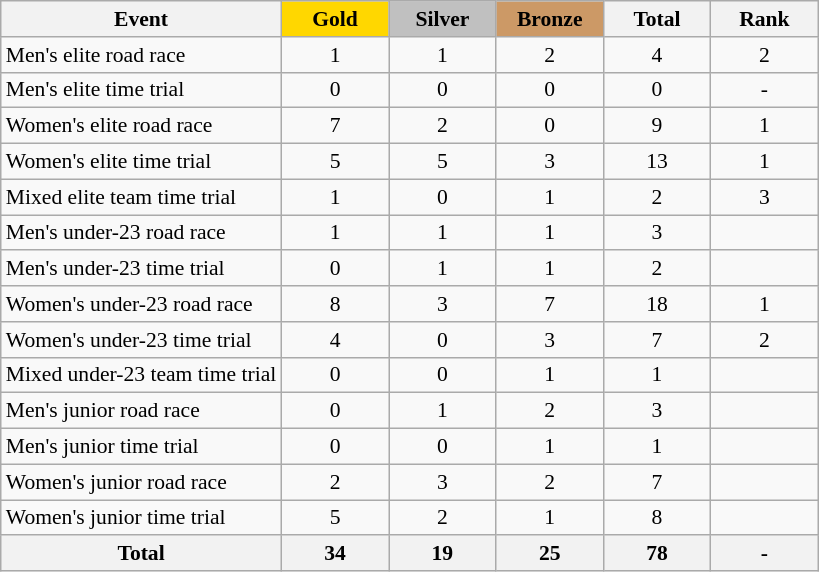<table class="wikitable sortable" border="1" style="text-align:center; font-size:90%;">
<tr>
<th style="width:15:em;">Event</th>
<td style="background:gold; width:4.5em; font-weight:bold;">Gold</td>
<td style="background:silver; width:4.5em; font-weight:bold;">Silver</td>
<td style="background:#cc9966; width:4.5em; font-weight:bold;">Bronze</td>
<th style="width:4.5em;">Total</th>
<th style="width:4.5em;">Rank</th>
</tr>
<tr>
<td align=left>Men's elite road race</td>
<td>1</td>
<td>1</td>
<td>2</td>
<td>4</td>
<td>2</td>
</tr>
<tr>
<td align=left>Men's elite time trial</td>
<td>0</td>
<td>0</td>
<td>0</td>
<td>0</td>
<td>-</td>
</tr>
<tr>
<td align=left>Women's elite road race</td>
<td>7</td>
<td>2</td>
<td>0</td>
<td>9</td>
<td>1</td>
</tr>
<tr>
<td align=left>Women's elite time trial</td>
<td>5</td>
<td>5</td>
<td>3</td>
<td>13</td>
<td>1</td>
</tr>
<tr>
<td align=left>Mixed elite team time trial</td>
<td>1</td>
<td>0</td>
<td>1</td>
<td>2</td>
<td>3</td>
</tr>
<tr>
<td align=left>Men's under-23 road race</td>
<td>1</td>
<td>1</td>
<td>1</td>
<td>3</td>
<td></td>
</tr>
<tr>
<td align=left>Men's under-23 time trial</td>
<td>0</td>
<td>1</td>
<td>1</td>
<td>2</td>
<td></td>
</tr>
<tr>
<td align=left>Women's under-23 road race</td>
<td>8</td>
<td>3</td>
<td>7</td>
<td>18</td>
<td>1</td>
</tr>
<tr>
<td align=left>Women's under-23 time trial</td>
<td>4</td>
<td>0</td>
<td>3</td>
<td>7</td>
<td>2</td>
</tr>
<tr>
<td align=left>Mixed under-23 team time trial</td>
<td>0</td>
<td>0</td>
<td>1</td>
<td>1</td>
<td></td>
</tr>
<tr>
<td align=left>Men's junior road race</td>
<td>0</td>
<td>1</td>
<td>2</td>
<td>3</td>
<td></td>
</tr>
<tr>
<td align=left>Men's junior time trial</td>
<td>0</td>
<td>0</td>
<td>1</td>
<td>1</td>
<td></td>
</tr>
<tr>
<td align=left>Women's junior road race</td>
<td>2</td>
<td>3</td>
<td>2</td>
<td>7</td>
<td></td>
</tr>
<tr>
<td align=left>Women's junior time trial</td>
<td>5</td>
<td>2</td>
<td>1</td>
<td>8</td>
<td></td>
</tr>
<tr>
<th>Total</th>
<th>34</th>
<th>19</th>
<th>25</th>
<th>78</th>
<th>-</th>
</tr>
</table>
